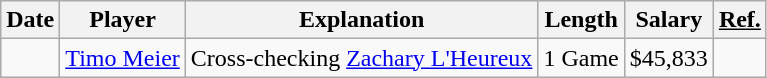<table class="wikitable">
<tr>
<th>Date</th>
<th>Player</th>
<th>Explanation</th>
<th>Length</th>
<th>Salary</th>
<th><u>Ref.</u></th>
</tr>
<tr>
<td></td>
<td><a href='#'>Timo Meier</a></td>
<td>Cross-checking <a href='#'>Zachary L'Heureux</a></td>
<td>1 Game</td>
<td>$45,833</td>
<td></td>
</tr>
</table>
